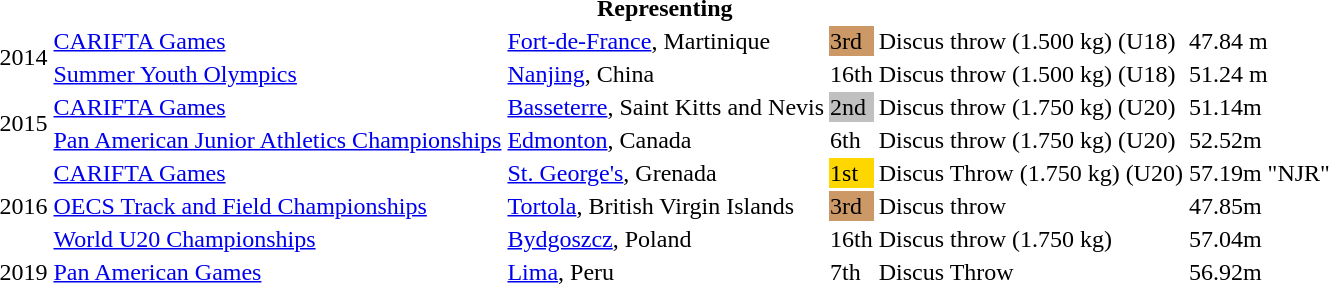<table>
<tr>
<th colspan="6">Representing </th>
</tr>
<tr>
<td rowspan=2>2014</td>
<td><a href='#'>CARIFTA Games</a></td>
<td><a href='#'>Fort-de-France</a>, Martinique</td>
<td bgcolor=cc9966>3rd</td>
<td>Discus throw  (1.500 kg) (U18)</td>
<td>47.84 m</td>
</tr>
<tr>
<td><a href='#'>Summer Youth Olympics</a></td>
<td><a href='#'>Nanjing</a>, China</td>
<td bgcolor=>16th</td>
<td>Discus throw  (1.500 kg) (U18)</td>
<td>51.24 m</td>
</tr>
<tr>
<td rowspan=2>2015</td>
<td><a href='#'>CARIFTA Games</a></td>
<td><a href='#'>Basseterre</a>, Saint Kitts and Nevis</td>
<td bgcolor="silver">2nd</td>
<td>Discus throw (1.750 kg) (U20)</td>
<td>51.14m</td>
</tr>
<tr>
<td><a href='#'>Pan American Junior Athletics Championships</a></td>
<td><a href='#'>Edmonton</a>, Canada</td>
<td bgcolor=>6th</td>
<td>Discus throw (1.750 kg) (U20)</td>
<td>52.52m</td>
</tr>
<tr>
<td rowspan=3>2016</td>
<td><a href='#'>CARIFTA Games</a></td>
<td><a href='#'>St. George's</a>, Grenada</td>
<td bgcolor="gold">1st</td>
<td>Discus Throw (1.750 kg) (U20)</td>
<td>57.19m "NJR"</td>
</tr>
<tr>
<td><a href='#'>OECS Track and Field Championships</a></td>
<td><a href='#'>Tortola</a>, British Virgin Islands</td>
<td bgcolor=cc9966>3rd</td>
<td>Discus throw</td>
<td>47.85m</td>
</tr>
<tr>
<td><a href='#'>World U20 Championships</a></td>
<td><a href='#'>Bydgoszcz</a>, Poland</td>
<td bgcolor=>16th</td>
<td>Discus throw  (1.750 kg)</td>
<td>57.04m</td>
</tr>
<tr>
<td>2019</td>
<td><a href='#'>Pan American Games</a></td>
<td><a href='#'>Lima</a>, Peru</td>
<td bgcolor=>7th</td>
<td>Discus Throw</td>
<td>56.92m</td>
</tr>
<tr>
</tr>
</table>
